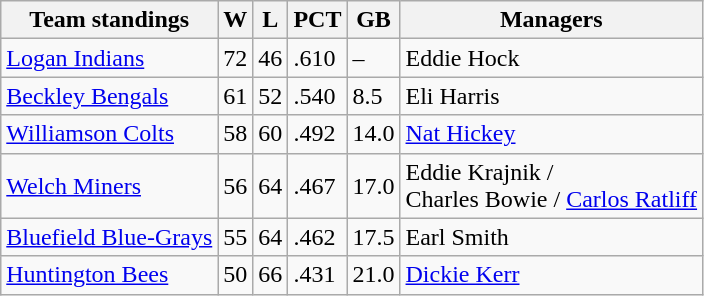<table class="wikitable">
<tr>
<th>Team standings</th>
<th>W</th>
<th>L</th>
<th>PCT</th>
<th>GB</th>
<th>Managers</th>
</tr>
<tr>
<td><a href='#'>Logan Indians</a></td>
<td>72</td>
<td>46</td>
<td>.610</td>
<td>–</td>
<td>Eddie Hock</td>
</tr>
<tr>
<td><a href='#'>Beckley Bengals</a></td>
<td>61</td>
<td>52</td>
<td>.540</td>
<td>8.5</td>
<td>Eli Harris</td>
</tr>
<tr>
<td><a href='#'>Williamson Colts</a></td>
<td>58</td>
<td>60</td>
<td>.492</td>
<td>14.0</td>
<td><a href='#'>Nat Hickey</a></td>
</tr>
<tr>
<td><a href='#'>Welch Miners</a></td>
<td>56</td>
<td>64</td>
<td>.467</td>
<td>17.0</td>
<td>Eddie Krajnik /<br> Charles Bowie / <a href='#'>Carlos Ratliff</a></td>
</tr>
<tr>
<td><a href='#'>Bluefield Blue-Grays</a></td>
<td>55</td>
<td>64</td>
<td>.462</td>
<td>17.5</td>
<td>Earl Smith</td>
</tr>
<tr>
<td><a href='#'>Huntington Bees</a></td>
<td>50</td>
<td>66</td>
<td>.431</td>
<td>21.0</td>
<td><a href='#'>Dickie Kerr</a></td>
</tr>
</table>
